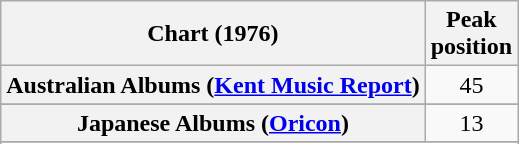<table class="wikitable sortable plainrowheaders">
<tr>
<th>Chart (1976)</th>
<th>Peak<br>position</th>
</tr>
<tr>
<th scope="row">Australian Albums (<a href='#'>Kent Music Report</a>)</th>
<td align="center">45</td>
</tr>
<tr>
</tr>
<tr>
<th scope="row">Japanese Albums (<a href='#'>Oricon</a>)</th>
<td align="center">13</td>
</tr>
<tr>
</tr>
<tr>
</tr>
</table>
